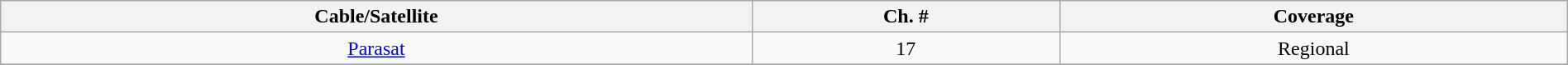<table class="wikitable unsortable" style="width:100%; text-align:center;">
<tr>
<th>Cable/Satellite</th>
<th>Ch. #</th>
<th class="unsortable">Coverage</th>
</tr>
<tr>
<td><a href='#'>Parasat</a></td>
<td>17</td>
<td>Regional</td>
</tr>
<tr>
</tr>
</table>
